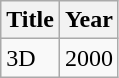<table class="wikitable">
<tr style="background":#b0c4de; text-align:center>
<th>Title</th>
<th>Year</th>
</tr>
<tr>
<td>3D</td>
<td>2000</td>
</tr>
</table>
